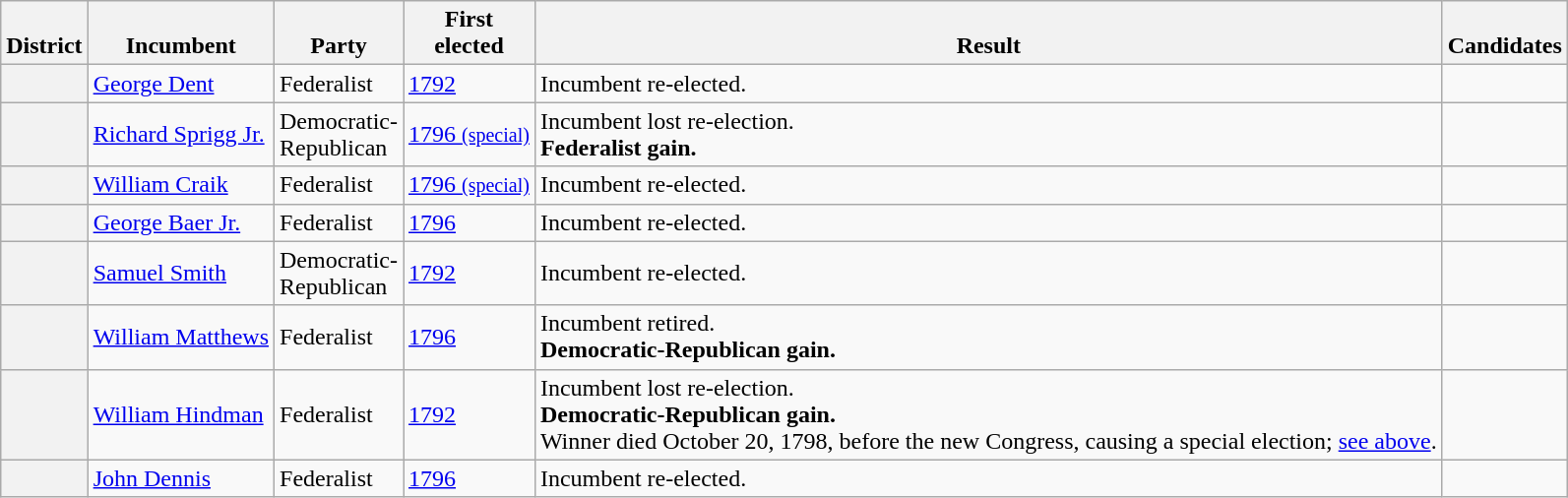<table class=wikitable>
<tr valign=bottom>
<th>District</th>
<th>Incumbent</th>
<th>Party</th>
<th>First<br>elected</th>
<th>Result</th>
<th>Candidates</th>
</tr>
<tr>
<th></th>
<td><a href='#'>George Dent</a></td>
<td>Federalist</td>
<td><a href='#'>1792</a></td>
<td>Incumbent re-elected.</td>
<td nowrap></td>
</tr>
<tr>
<th></th>
<td><a href='#'>Richard Sprigg Jr.</a></td>
<td>Democratic-<br>Republican</td>
<td><a href='#'>1796 <small>(special)</small></a></td>
<td>Incumbent lost re-election.<br><strong>Federalist gain.</strong></td>
<td nowrap></td>
</tr>
<tr>
<th></th>
<td><a href='#'>William Craik</a></td>
<td>Federalist</td>
<td><a href='#'>1796 <small>(special)</small></a></td>
<td>Incumbent re-elected.</td>
<td nowrap></td>
</tr>
<tr>
<th></th>
<td><a href='#'>George Baer Jr.</a></td>
<td>Federalist</td>
<td><a href='#'>1796</a></td>
<td>Incumbent re-elected.</td>
<td nowrap></td>
</tr>
<tr>
<th></th>
<td><a href='#'>Samuel Smith</a></td>
<td>Democratic-<br>Republican</td>
<td><a href='#'>1792</a></td>
<td>Incumbent re-elected.</td>
<td nowrap></td>
</tr>
<tr>
<th></th>
<td><a href='#'>William Matthews</a></td>
<td>Federalist</td>
<td><a href='#'>1796</a></td>
<td>Incumbent retired.<br><strong>Democratic-Republican gain.</strong></td>
<td nowrap></td>
</tr>
<tr>
<th></th>
<td><a href='#'>William Hindman</a></td>
<td>Federalist</td>
<td><a href='#'>1792</a></td>
<td>Incumbent lost re-election.<br><strong>Democratic-Republican gain.</strong><br>Winner died October 20, 1798, before the new Congress, causing a special election; <a href='#'>see above</a>.</td>
<td nowrap></td>
</tr>
<tr>
<th></th>
<td><a href='#'>John Dennis</a></td>
<td>Federalist</td>
<td><a href='#'>1796</a></td>
<td>Incumbent re-elected.</td>
<td nowrap></td>
</tr>
</table>
